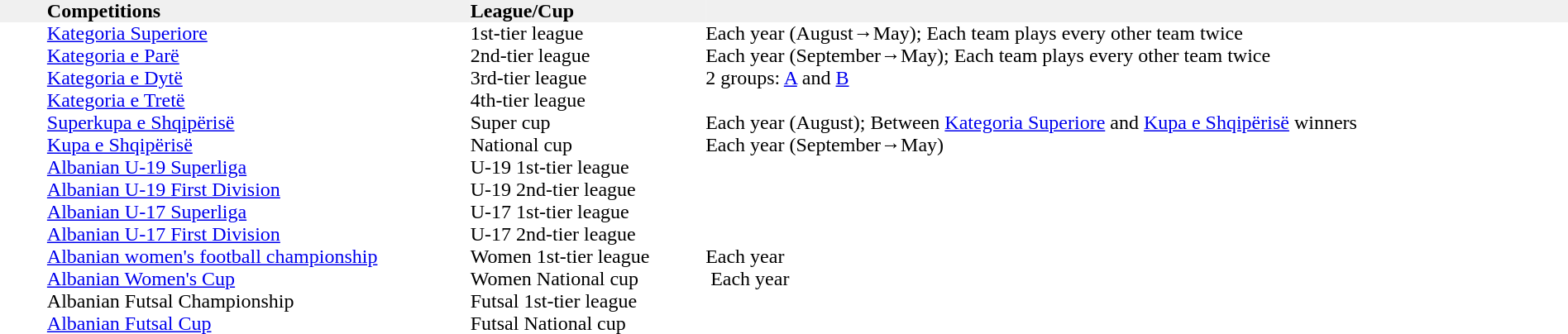<table width="100%" cellspacing="0" cellpadding="0">
<tr bgcolor="F0F0F0">
<th width="3%" align="left"></th>
<th width="27%" align="left">Competitions</th>
<th width="15%" align="left">League/Cup</th>
<th width="55%" align="left"></th>
</tr>
<tr>
<td></td>
<td><a href='#'>Kategoria Superiore</a></td>
<td>1st-tier league</td>
<td>Each year (August→May); Each team plays every other team twice</td>
</tr>
<tr>
<td></td>
<td><a href='#'>Kategoria e Parë</a></td>
<td>2nd-tier league</td>
<td>Each year (September→May); Each team plays every other team twice</td>
</tr>
<tr>
<td></td>
<td><a href='#'>Kategoria e Dytë</a></td>
<td>3rd-tier league</td>
<td>2 groups: <a href='#'>A</a> and <a href='#'>B</a></td>
</tr>
<tr>
<td></td>
<td><a href='#'>Kategoria e Tretë</a></td>
<td>4th-tier league</td>
<td> </td>
</tr>
<tr>
<td></td>
<td><a href='#'>Superkupa e Shqipërisë</a></td>
<td>Super cup</td>
<td>Each year (August); Between <a href='#'>Kategoria Superiore</a> and <a href='#'>Kupa e Shqipërisë</a> winners</td>
</tr>
<tr>
<td></td>
<td><a href='#'>Kupa e Shqipërisë</a></td>
<td>National cup</td>
<td>Each year (September→May)</td>
<td></td>
</tr>
<tr>
<td></td>
<td><a href='#'>Albanian U-19 Superliga</a></td>
<td>U-19 1st-tier league</td>
<td> </td>
</tr>
<tr>
<td></td>
<td><a href='#'>Albanian U-19 First Division</a></td>
<td>U-19 2nd-tier league</td>
<td> </td>
</tr>
<tr>
<td></td>
<td><a href='#'>Albanian U-17 Superliga</a></td>
<td>U-17 1st-tier league</td>
<td> </td>
</tr>
<tr>
<td></td>
<td><a href='#'>Albanian U-17 First Division</a></td>
<td>U-17 2nd-tier league</td>
<td> </td>
</tr>
<tr>
<td></td>
<td><a href='#'>Albanian women's football championship</a></td>
<td>Women 1st-tier league</td>
<td>Each year</td>
</tr>
<tr>
<td></td>
<td><a href='#'>Albanian Women's Cup</a></td>
<td>Women National cup</td>
<td> Each year</td>
</tr>
<tr>
<td></td>
<td>Albanian Futsal Championship</td>
<td>Futsal 1st-tier league</td>
<td> </td>
</tr>
<tr>
<td></td>
<td><a href='#'>Albanian Futsal Cup</a></td>
<td>Futsal National cup</td>
<td> </td>
</tr>
</table>
